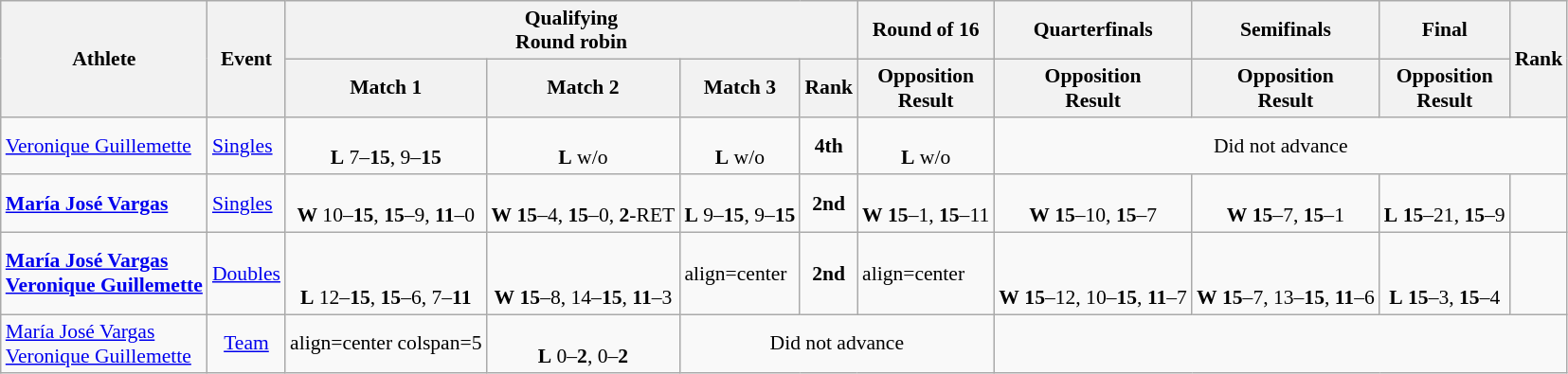<table class="wikitable" style="font-size:90%">
<tr>
<th rowspan="2">Athlete</th>
<th rowspan="2">Event</th>
<th colspan="4">Qualifying<br>Round robin</th>
<th>Round of 16</th>
<th>Quarterfinals</th>
<th>Semifinals</th>
<th>Final</th>
<th rowspan="2">Rank</th>
</tr>
<tr>
<th>Match 1</th>
<th>Match 2</th>
<th>Match 3</th>
<th>Rank</th>
<th>Opposition<br>Result</th>
<th>Opposition<br>Result</th>
<th>Opposition<br>Result</th>
<th>Opposition<br>Result</th>
</tr>
<tr>
<td><a href='#'>Veronique Guillemette</a></td>
<td><a href='#'>Singles</a></td>
<td align=center><br><strong>L</strong> 7–<strong>15</strong>, 9–<strong>15</strong></td>
<td align=center><br><strong>L</strong> w/o</td>
<td align=center><br><strong>L</strong> w/o</td>
<td align=center><strong>4th</strong></td>
<td align=center><br><strong>L</strong> w/o</td>
<td align=center colspan=4>Did not advance</td>
</tr>
<tr>
<td><strong><a href='#'>María José Vargas</a></strong></td>
<td><a href='#'>Singles</a></td>
<td align=center><br><strong>W</strong> 10–<strong>15</strong>, <strong>15</strong>–9, <strong>11</strong>–0</td>
<td align=center><br><strong>W</strong> <strong>15</strong>–4, <strong>15</strong>–0, <strong>2</strong>-RET</td>
<td align=center><br><strong>L</strong> 9–<strong>15</strong>, 9–<strong>15</strong></td>
<td align=center><strong>2nd</strong></td>
<td align=center><br><strong>W</strong> <strong>15</strong>–1, <strong>15</strong>–11</td>
<td align=center><br><strong>W</strong> <strong>15</strong>–10, <strong>15</strong>–7</td>
<td align=center><br><strong>W</strong> <strong>15</strong>–7, <strong>15</strong>–1</td>
<td align=center><br><strong>L</strong> <strong>15</strong>–21, <strong>15</strong>–9</td>
<td align=center></td>
</tr>
<tr>
<td><strong><a href='#'>María José Vargas</a></strong><br><strong><a href='#'>Veronique Guillemette</a>  </strong></td>
<td><a href='#'>Doubles</a></td>
<td align=center><br><br><strong>L</strong> 12–<strong>15</strong>, <strong>15</strong>–6, 7–<strong>11</strong></td>
<td align=center><br><br><strong>W</strong> <strong>15</strong>–8, 14–<strong>15</strong>, <strong>11</strong>–3</td>
<td>align=center </td>
<td align=center><strong>2nd</strong></td>
<td>align=center </td>
<td align=center><br><br><strong>W</strong> <strong>15</strong>–12, 10–<strong>15</strong>, <strong>11</strong>–7</td>
<td align=center><br><br><strong>W</strong> <strong>15</strong>–7, 13–<strong>15</strong>, <strong>11</strong>–6</td>
<td align=center><br><br><strong>L</strong> <strong>15</strong>–3, <strong>15</strong>–4</td>
<td align=center></td>
</tr>
<tr>
<td><a href='#'>María José Vargas</a><br><a href='#'>Veronique Guillemette</a></td>
<td align=center><a href='#'>Team</a></td>
<td>align=center colspan=5 </td>
<td align=center><br><strong>L</strong> 0–<strong>2</strong>, 0–<strong>2</strong></td>
<td align=center colspan=3>Did not advance</td>
</tr>
</table>
